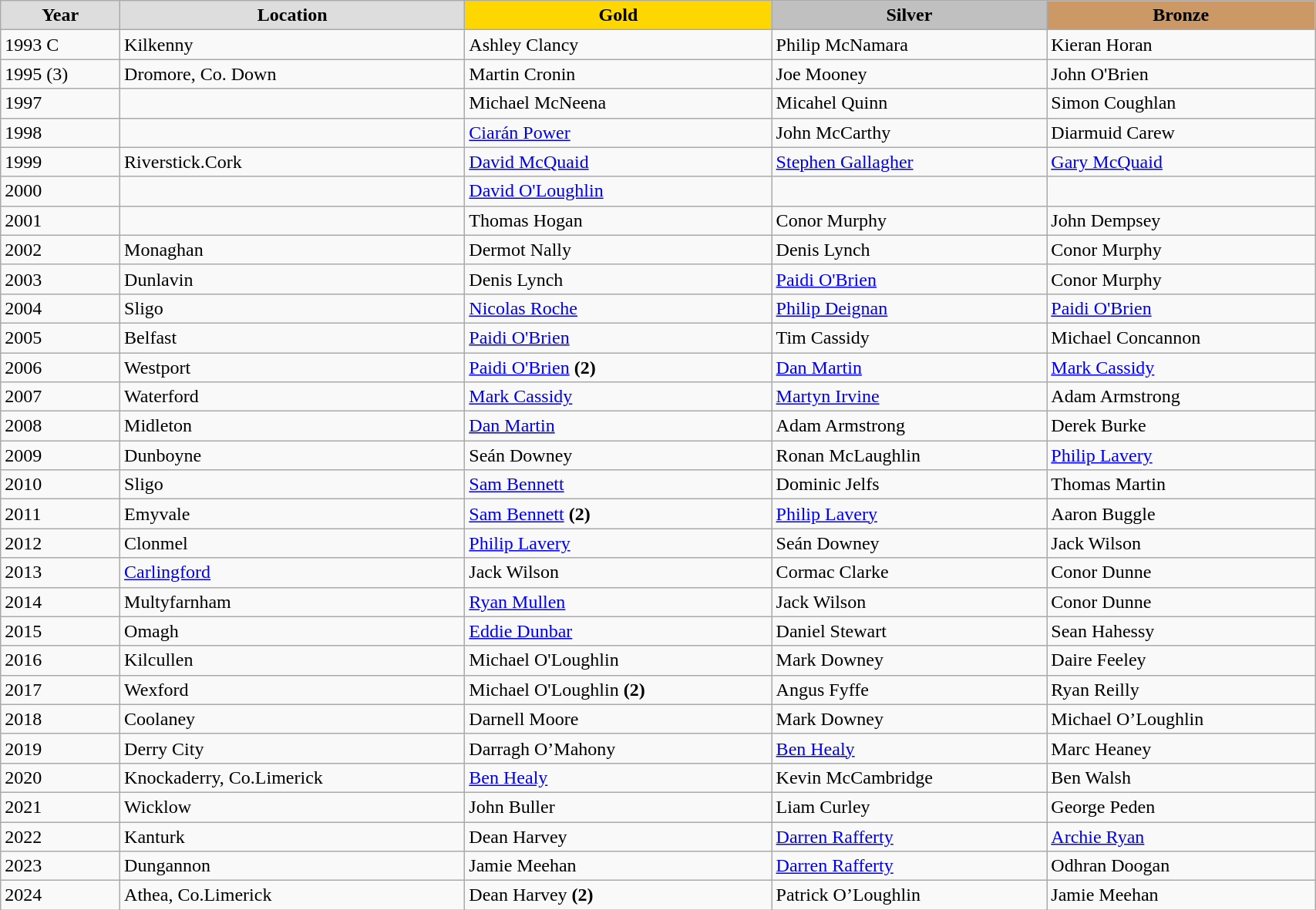<table class="wikitable" style="width: 90%; text-align:left;">
<tr>
<td style="background:#DDDDDD; font-weight:bold; text-align:center;">Year</td>
<td style="background:#DDDDDD; font-weight:bold; text-align:center;">Location</td>
<td style="background:gold; font-weight:bold; text-align:center;">Gold</td>
<td style="background:silver; font-weight:bold; text-align:center;">Silver</td>
<td style="background:#cc9966; font-weight:bold; text-align:center;">Bronze</td>
</tr>
<tr>
<td>1993 C</td>
<td>Kilkenny</td>
<td>Ashley Clancy</td>
<td>Philip McNamara</td>
<td>Kieran Horan</td>
</tr>
<tr>
<td>1995 (3)</td>
<td>Dromore, Co. Down</td>
<td>Martin Cronin</td>
<td>Joe Mooney</td>
<td>John O'Brien</td>
</tr>
<tr>
<td>1997</td>
<td></td>
<td>Michael McNeena</td>
<td>Micahel Quinn</td>
<td>Simon Coughlan</td>
</tr>
<tr>
<td>1998</td>
<td></td>
<td><a href='#'>Ciarán Power</a></td>
<td>John McCarthy</td>
<td>Diarmuid Carew</td>
</tr>
<tr>
<td>1999</td>
<td>Riverstick.Cork</td>
<td><a href='#'>David McQuaid</a></td>
<td><a href='#'>Stephen Gallagher</a></td>
<td><a href='#'>Gary McQuaid</a></td>
</tr>
<tr>
<td>2000</td>
<td></td>
<td><a href='#'>David O'Loughlin</a></td>
<td></td>
<td></td>
</tr>
<tr>
<td>2001</td>
<td></td>
<td>Thomas Hogan</td>
<td>Conor Murphy</td>
<td>John Dempsey</td>
</tr>
<tr>
<td>2002</td>
<td>Monaghan</td>
<td>Dermot Nally</td>
<td>Denis Lynch</td>
<td>Conor Murphy</td>
</tr>
<tr>
<td>2003</td>
<td>Dunlavin</td>
<td>Denis Lynch</td>
<td><a href='#'>Paidi O'Brien</a></td>
<td>Conor Murphy</td>
</tr>
<tr>
<td>2004</td>
<td>Sligo</td>
<td><a href='#'>Nicolas Roche</a></td>
<td><a href='#'>Philip Deignan</a></td>
<td><a href='#'>Paidi O'Brien</a></td>
</tr>
<tr>
<td>2005</td>
<td>Belfast</td>
<td><a href='#'>Paidi O'Brien</a></td>
<td>Tim Cassidy</td>
<td>Michael Concannon</td>
</tr>
<tr>
<td>2006</td>
<td>Westport</td>
<td><a href='#'>Paidi O'Brien</a> <strong>(2)</strong></td>
<td><a href='#'>Dan Martin</a></td>
<td><a href='#'>Mark Cassidy</a></td>
</tr>
<tr>
<td>2007</td>
<td>Waterford</td>
<td><a href='#'>Mark Cassidy</a></td>
<td><a href='#'>Martyn Irvine</a></td>
<td>Adam Armstrong</td>
</tr>
<tr>
<td>2008</td>
<td>Midleton</td>
<td><a href='#'>Dan Martin</a></td>
<td>Adam Armstrong</td>
<td>Derek Burke</td>
</tr>
<tr>
<td>2009</td>
<td>Dunboyne</td>
<td>Seán Downey</td>
<td>Ronan McLaughlin</td>
<td><a href='#'>Philip Lavery</a></td>
</tr>
<tr>
<td>2010</td>
<td>Sligo</td>
<td><a href='#'>Sam Bennett</a></td>
<td>Dominic Jelfs</td>
<td>Thomas Martin</td>
</tr>
<tr>
<td>2011</td>
<td>Emyvale</td>
<td><a href='#'>Sam Bennett</a> <strong>(2)</strong></td>
<td><a href='#'>Philip Lavery</a></td>
<td>Aaron Buggle</td>
</tr>
<tr>
<td>2012</td>
<td>Clonmel</td>
<td><a href='#'>Philip Lavery</a></td>
<td>Seán Downey</td>
<td>Jack Wilson</td>
</tr>
<tr>
<td>2013</td>
<td><a href='#'>Carlingford</a></td>
<td>Jack Wilson</td>
<td>Cormac Clarke</td>
<td>Conor Dunne</td>
</tr>
<tr>
<td>2014</td>
<td>Multyfarnham</td>
<td><a href='#'>Ryan Mullen</a></td>
<td>Jack Wilson</td>
<td>Conor Dunne</td>
</tr>
<tr>
<td>2015</td>
<td>Omagh</td>
<td><a href='#'>Eddie Dunbar</a></td>
<td>Daniel Stewart</td>
<td>Sean Hahessy</td>
</tr>
<tr>
<td>2016</td>
<td>Kilcullen</td>
<td>Michael O'Loughlin</td>
<td>Mark Downey</td>
<td>Daire Feeley</td>
</tr>
<tr>
<td>2017</td>
<td>Wexford</td>
<td>Michael O'Loughlin <strong>(2)</strong></td>
<td>Angus Fyffe</td>
<td>Ryan Reilly</td>
</tr>
<tr>
<td>2018</td>
<td>Coolaney</td>
<td>Darnell Moore</td>
<td>Mark Downey</td>
<td>Michael O’Loughlin</td>
</tr>
<tr>
<td>2019</td>
<td>Derry City</td>
<td>Darragh O’Mahony</td>
<td><a href='#'>Ben Healy</a></td>
<td>Marc Heaney</td>
</tr>
<tr>
<td>2020</td>
<td>Knockaderry, Co.Limerick</td>
<td><a href='#'>Ben Healy</a></td>
<td>Kevin McCambridge</td>
<td>Ben Walsh</td>
</tr>
<tr>
<td>2021</td>
<td>Wicklow</td>
<td>John Buller</td>
<td>Liam Curley</td>
<td>George Peden</td>
</tr>
<tr>
<td>2022</td>
<td>Kanturk</td>
<td>Dean Harvey</td>
<td><a href='#'>Darren Rafferty</a></td>
<td><a href='#'>Archie Ryan</a></td>
</tr>
<tr>
<td>2023</td>
<td>Dungannon</td>
<td>Jamie Meehan</td>
<td><a href='#'>Darren Rafferty</a></td>
<td>Odhran Doogan</td>
</tr>
<tr>
<td>2024</td>
<td>Athea, Co.Limerick</td>
<td>Dean Harvey <strong>(2)</strong></td>
<td>Patrick O’Loughlin</td>
<td>Jamie Meehan</td>
</tr>
</table>
